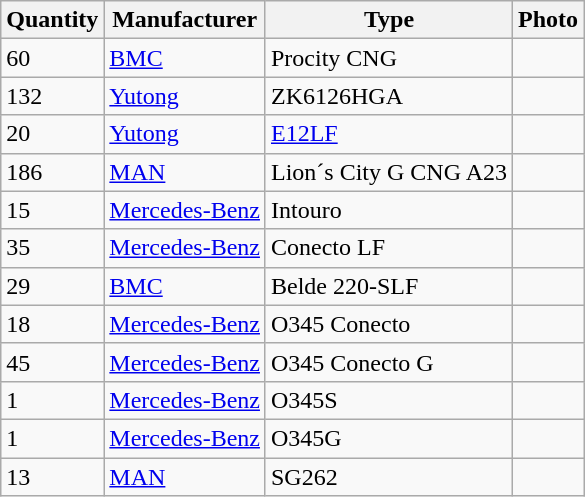<table class="wikitable">
<tr>
<th>Quantity</th>
<th>Manufacturer</th>
<th>Type</th>
<th>Photo</th>
</tr>
<tr>
<td>60</td>
<td><a href='#'>BMC</a></td>
<td>Procity CNG</td>
<td></td>
</tr>
<tr>
<td>132</td>
<td><a href='#'>Yutong</a></td>
<td>ZK6126HGA</td>
<td></td>
</tr>
<tr>
<td>20</td>
<td><a href='#'>Yutong</a></td>
<td><a href='#'>E12LF</a></td>
<td></td>
</tr>
<tr>
<td>186</td>
<td><a href='#'>MAN</a></td>
<td>Lion´s City G CNG A23</td>
<td></td>
</tr>
<tr>
<td>15</td>
<td><a href='#'>Mercedes-Benz</a></td>
<td>Intouro</td>
<td></td>
</tr>
<tr>
<td>35</td>
<td><a href='#'>Mercedes-Benz</a></td>
<td>Conecto LF</td>
<td></td>
</tr>
<tr>
<td>29</td>
<td><a href='#'>BMC</a></td>
<td>Belde 220-SLF</td>
<td></td>
</tr>
<tr>
<td>18</td>
<td><a href='#'>Mercedes-Benz</a></td>
<td>O345 Conecto</td>
<td></td>
</tr>
<tr>
<td>45</td>
<td><a href='#'>Mercedes-Benz</a></td>
<td>O345 Conecto G</td>
<td></td>
</tr>
<tr>
<td>1</td>
<td><a href='#'>Mercedes-Benz</a></td>
<td>O345S</td>
<td></td>
</tr>
<tr>
<td>1</td>
<td><a href='#'>Mercedes-Benz</a></td>
<td>O345G</td>
<td></td>
</tr>
<tr>
<td>13</td>
<td><a href='#'>MAN</a></td>
<td>SG262</td>
<td></td>
</tr>
</table>
